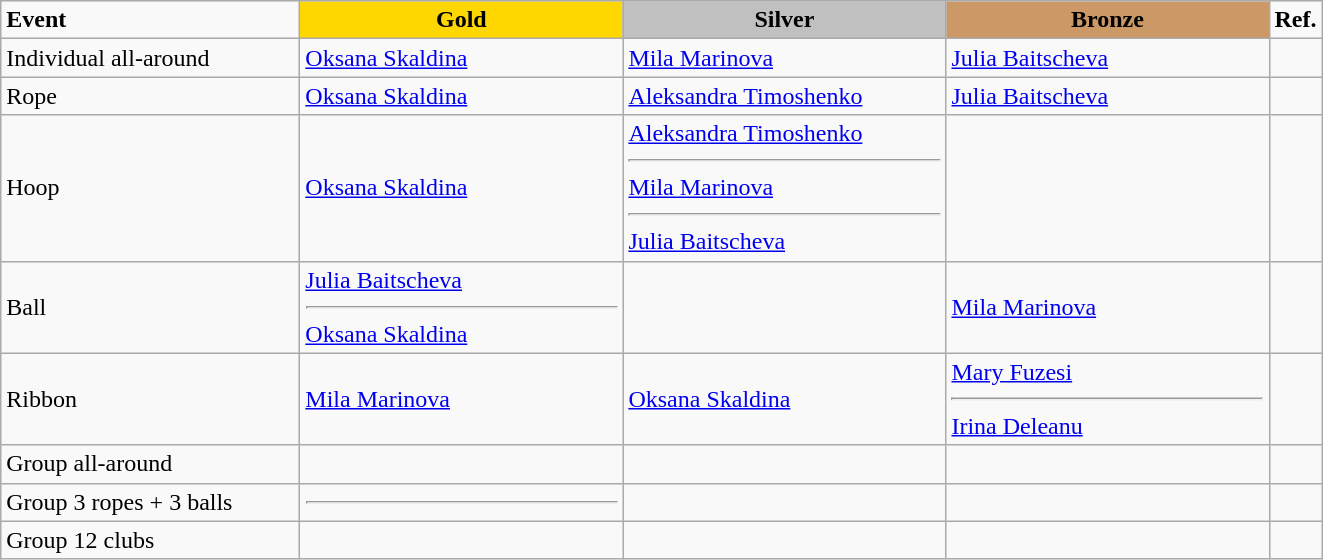<table class="wikitable">
<tr>
<td style="width:12em;"><strong>Event</strong></td>
<td style="text-align:center; background:gold; width:13em;"><strong>Gold</strong></td>
<td style="text-align:center; background:silver; width:13em;"><strong>Silver</strong></td>
<td style="text-align:center; background:#c96; width:13em;"><strong>Bronze</strong></td>
<td style="width:1em;"><strong>Ref.</strong></td>
</tr>
<tr>
<td>Individual all-around</td>
<td> <a href='#'>Oksana Skaldina</a></td>
<td> <a href='#'>Mila Marinova</a></td>
<td> <a href='#'>Julia Baitscheva</a></td>
<td></td>
</tr>
<tr>
<td>Rope</td>
<td> <a href='#'>Oksana Skaldina</a></td>
<td>  <a href='#'>Aleksandra Timoshenko</a> </td>
<td> <a href='#'>Julia Baitscheva</a></td>
<td></td>
</tr>
<tr>
<td>Hoop</td>
<td> <a href='#'>Oksana Skaldina</a></td>
<td> <a href='#'>Aleksandra Timoshenko</a> <hr>  <a href='#'>Mila Marinova</a> <hr>  <a href='#'>Julia Baitscheva</a></td>
<td></td>
<td></td>
</tr>
<tr>
<td>Ball</td>
<td> <a href='#'>Julia Baitscheva</a> <hr>  <a href='#'>Oksana Skaldina</a></td>
<td></td>
<td> <a href='#'>Mila Marinova</a></td>
<td></td>
</tr>
<tr>
<td>Ribbon</td>
<td> <a href='#'>Mila Marinova</a></td>
<td> <a href='#'>Oksana Skaldina</a></td>
<td> <a href='#'>Mary Fuzesi</a> <hr>  <a href='#'>Irina Deleanu</a></td>
<td></td>
</tr>
<tr>
<td>Group all-around</td>
<td></td>
<td></td>
<td></td>
<td></td>
</tr>
<tr>
<td>Group 3 ropes + 3 balls</td>
<td><hr></td>
<td></td>
<td></td>
<td></td>
</tr>
<tr>
<td>Group 12 clubs</td>
<td></td>
<td></td>
<td></td>
<td></td>
</tr>
</table>
